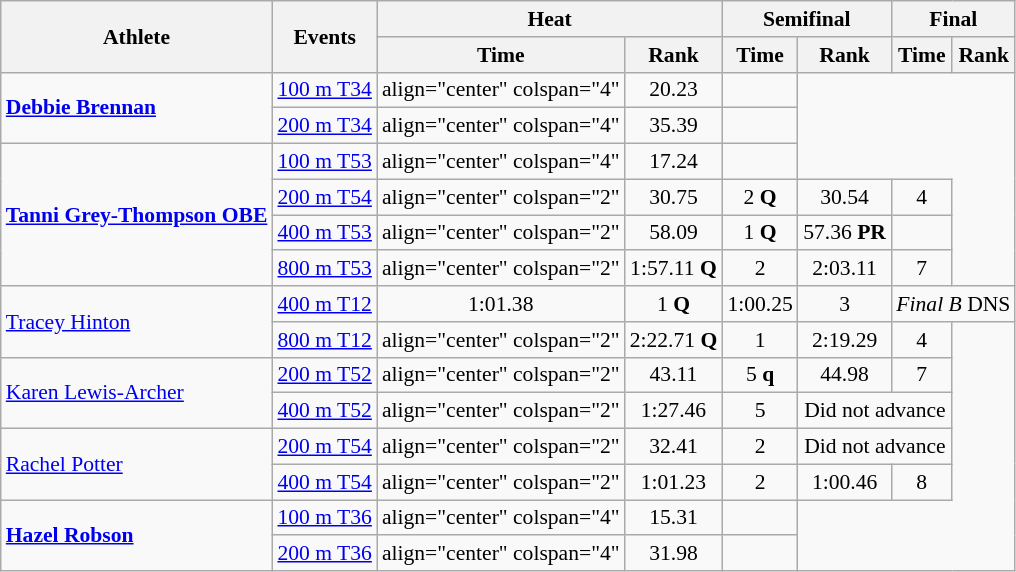<table class=wikitable style="font-size:90%">
<tr>
<th rowspan="2">Athlete</th>
<th rowspan="2">Events</th>
<th colspan="2">Heat</th>
<th colspan="2">Semifinal</th>
<th colspan="2">Final</th>
</tr>
<tr>
<th>Time</th>
<th>Rank</th>
<th>Time</th>
<th>Rank</th>
<th>Time</th>
<th>Rank</th>
</tr>
<tr>
<td rowspan="2"><strong><a href='#'>Debbie Brennan</a></strong></td>
<td><a href='#'>100 m T34</a></td>
<td>align="center" colspan="4" </td>
<td align="center">20.23</td>
<td align="center"></td>
</tr>
<tr>
<td><a href='#'>200 m T34</a></td>
<td>align="center" colspan="4" </td>
<td align="center">35.39</td>
<td align="center"></td>
</tr>
<tr>
<td rowspan="4"><strong><a href='#'>Tanni Grey-Thompson OBE</a></strong></td>
<td><a href='#'>100 m T53</a></td>
<td>align="center" colspan="4" </td>
<td align="center">17.24</td>
<td align="center"></td>
</tr>
<tr>
<td><a href='#'>200 m T54</a></td>
<td>align="center" colspan="2" </td>
<td align="center">30.75</td>
<td align="center">2 <strong>Q</strong></td>
<td align="center">30.54</td>
<td align="center">4</td>
</tr>
<tr>
<td><a href='#'>400 m T53</a></td>
<td>align="center" colspan="2" </td>
<td align="center">58.09</td>
<td align="center">1 <strong>Q</strong></td>
<td align="center">57.36 <strong>PR</strong></td>
<td align="center"></td>
</tr>
<tr>
<td><a href='#'>800 m T53</a></td>
<td>align="center" colspan="2" </td>
<td align="center">1:57.11 <strong>Q</strong></td>
<td align="center">2</td>
<td align="center">2:03.11</td>
<td align="center">7</td>
</tr>
<tr>
<td rowspan="2"><a href='#'>Tracey Hinton</a></td>
<td><a href='#'>400 m T12</a></td>
<td align="center">1:01.38</td>
<td align="center">1 <strong>Q</strong></td>
<td align="center">1:00.25</td>
<td align="center">3</td>
<td align="center" colspan="2"><em>Final B</em> DNS</td>
</tr>
<tr>
<td><a href='#'>800 m T12</a></td>
<td>align="center" colspan="2" </td>
<td align="center">2:22.71 <strong>Q</strong></td>
<td align="center">1</td>
<td align="center">2:19.29</td>
<td align="center">4</td>
</tr>
<tr>
<td rowspan="2"><a href='#'>Karen Lewis-Archer</a></td>
<td><a href='#'>200 m T52</a></td>
<td>align="center" colspan="2" </td>
<td align="center">43.11</td>
<td align="center">5 <strong>q</strong></td>
<td align="center">44.98</td>
<td align="center">7</td>
</tr>
<tr>
<td><a href='#'>400 m T52</a></td>
<td>align="center" colspan="2" </td>
<td align="center">1:27.46</td>
<td align="center">5</td>
<td align="center" colspan="2">Did not advance</td>
</tr>
<tr>
<td rowspan="2"><a href='#'>Rachel Potter</a></td>
<td><a href='#'>200 m T54</a></td>
<td>align="center" colspan="2" </td>
<td align="center">32.41</td>
<td align="center">2</td>
<td align="center" colspan="2">Did not advance</td>
</tr>
<tr>
<td><a href='#'>400 m T54</a></td>
<td>align="center" colspan="2" </td>
<td align="center">1:01.23</td>
<td align="center">2</td>
<td align="center">1:00.46</td>
<td align="center">8</td>
</tr>
<tr>
<td rowspan="2"><strong><a href='#'>Hazel Robson</a></strong></td>
<td><a href='#'>100 m T36</a></td>
<td>align="center" colspan="4" </td>
<td align="center">15.31</td>
<td align="center"></td>
</tr>
<tr>
<td><a href='#'>200 m T36</a></td>
<td>align="center" colspan="4" </td>
<td align="center">31.98</td>
<td align="center"></td>
</tr>
</table>
